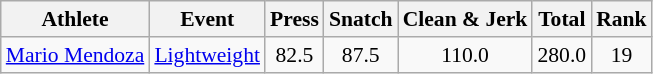<table class="wikitable" style="font-size:90%">
<tr>
<th>Athlete</th>
<th>Event</th>
<th>Press</th>
<th>Snatch</th>
<th>Clean & Jerk</th>
<th>Total</th>
<th>Rank</th>
</tr>
<tr align=center>
<td align=left><a href='#'>Mario Mendoza</a></td>
<td align=left><a href='#'>Lightweight</a></td>
<td>82.5</td>
<td>87.5</td>
<td>110.0</td>
<td>280.0</td>
<td>19</td>
</tr>
</table>
